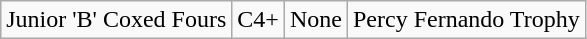<table class="wikitable" border="2">
<tr>
<td>Junior 'B' Coxed Fours</td>
<td>C4+</td>
<td>None</td>
<td>Percy Fernando Trophy</td>
</tr>
</table>
